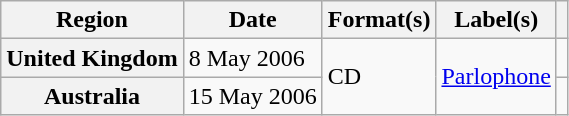<table class="wikitable plainrowheaders">
<tr>
<th scope="col">Region</th>
<th scope="col">Date</th>
<th scope="col">Format(s)</th>
<th scope="col">Label(s)</th>
<th scope="col"></th>
</tr>
<tr>
<th scope="row">United Kingdom</th>
<td>8 May 2006</td>
<td rowspan="2">CD</td>
<td rowspan="2"><a href='#'>Parlophone</a></td>
<td></td>
</tr>
<tr>
<th scope="row">Australia</th>
<td>15 May 2006</td>
<td></td>
</tr>
</table>
